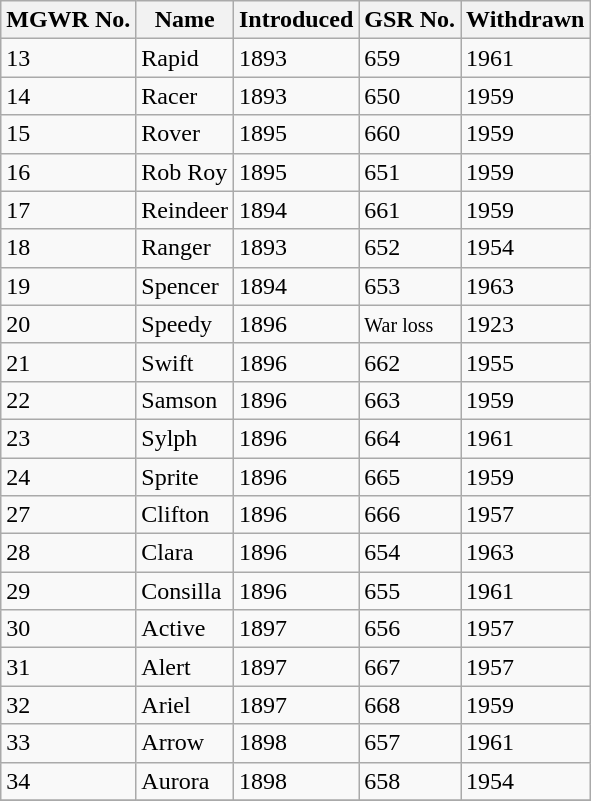<table class="wikitable">
<tr>
<th>MGWR No.</th>
<th>Name</th>
<th>Introduced</th>
<th>GSR No.</th>
<th>Withdrawn</th>
</tr>
<tr>
<td>13</td>
<td>Rapid</td>
<td>1893</td>
<td>659</td>
<td>1961</td>
</tr>
<tr>
<td>14</td>
<td>Racer</td>
<td>1893</td>
<td>650</td>
<td>1959</td>
</tr>
<tr>
<td>15</td>
<td>Rover</td>
<td>1895</td>
<td>660</td>
<td>1959</td>
</tr>
<tr>
<td>16</td>
<td>Rob Roy</td>
<td>1895</td>
<td>651</td>
<td>1959</td>
</tr>
<tr>
<td>17</td>
<td>Reindeer</td>
<td>1894</td>
<td>661</td>
<td>1959</td>
</tr>
<tr>
<td>18</td>
<td>Ranger</td>
<td>1893</td>
<td>652</td>
<td>1954</td>
</tr>
<tr>
<td>19</td>
<td>Spencer</td>
<td>1894</td>
<td>653</td>
<td>1963</td>
</tr>
<tr>
<td>20</td>
<td>Speedy</td>
<td>1896</td>
<td><small>War loss</small></td>
<td>1923</td>
</tr>
<tr>
<td>21</td>
<td>Swift</td>
<td>1896</td>
<td>662</td>
<td>1955</td>
</tr>
<tr>
<td>22</td>
<td>Samson</td>
<td>1896</td>
<td>663</td>
<td>1959</td>
</tr>
<tr>
<td>23</td>
<td>Sylph</td>
<td>1896</td>
<td>664</td>
<td>1961</td>
</tr>
<tr>
<td>24</td>
<td>Sprite</td>
<td>1896</td>
<td>665</td>
<td>1959</td>
</tr>
<tr>
<td>27</td>
<td>Clifton</td>
<td>1896</td>
<td>666</td>
<td>1957</td>
</tr>
<tr>
<td>28</td>
<td>Clara</td>
<td>1896</td>
<td>654</td>
<td>1963</td>
</tr>
<tr>
<td>29</td>
<td>Consilla</td>
<td>1896</td>
<td>655</td>
<td>1961</td>
</tr>
<tr>
<td>30</td>
<td>Active</td>
<td>1897</td>
<td>656</td>
<td>1957</td>
</tr>
<tr>
<td>31</td>
<td>Alert</td>
<td>1897</td>
<td>667</td>
<td>1957</td>
</tr>
<tr>
<td>32</td>
<td>Ariel</td>
<td>1897</td>
<td>668</td>
<td>1959</td>
</tr>
<tr>
<td>33</td>
<td>Arrow</td>
<td>1898</td>
<td>657</td>
<td>1961</td>
</tr>
<tr>
<td>34</td>
<td>Aurora</td>
<td>1898</td>
<td>658</td>
<td>1954</td>
</tr>
<tr>
</tr>
</table>
